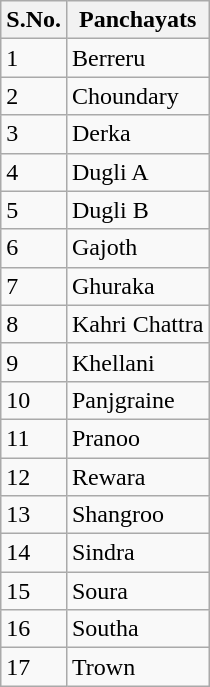<table class="wikitable">
<tr>
<th>S.No.</th>
<th>Panchayats</th>
</tr>
<tr>
<td>1</td>
<td>Berreru</td>
</tr>
<tr>
<td>2</td>
<td>Choundary</td>
</tr>
<tr>
<td>3</td>
<td>Derka</td>
</tr>
<tr>
<td>4</td>
<td>Dugli A</td>
</tr>
<tr>
<td>5</td>
<td>Dugli B</td>
</tr>
<tr>
<td>6</td>
<td>Gajoth</td>
</tr>
<tr>
<td>7</td>
<td>Ghuraka</td>
</tr>
<tr>
<td>8</td>
<td>Kahri Chattra</td>
</tr>
<tr>
<td>9</td>
<td>Khellani</td>
</tr>
<tr>
<td>10</td>
<td>Panjgraine</td>
</tr>
<tr>
<td>11</td>
<td>Pranoo</td>
</tr>
<tr>
<td>12</td>
<td>Rewara</td>
</tr>
<tr>
<td>13</td>
<td>Shangroo</td>
</tr>
<tr>
<td>14</td>
<td>Sindra</td>
</tr>
<tr>
<td>15</td>
<td>Soura</td>
</tr>
<tr>
<td>16</td>
<td>Southa</td>
</tr>
<tr>
<td>17</td>
<td>Trown</td>
</tr>
</table>
